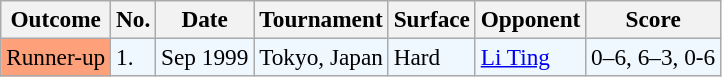<table class="sortable wikitable" style=font-size:97%>
<tr>
<th>Outcome</th>
<th>No.</th>
<th>Date</th>
<th>Tournament</th>
<th>Surface</th>
<th>Opponent</th>
<th>Score</th>
</tr>
<tr style="background:#f0f8ff;">
<td bgcolor=FEA07A>Runner-up</td>
<td>1.</td>
<td>Sep 1999</td>
<td>Tokyo, Japan</td>
<td>Hard</td>
<td> <a href='#'>Li Ting</a></td>
<td>0–6, 6–3, 0-6</td>
</tr>
</table>
